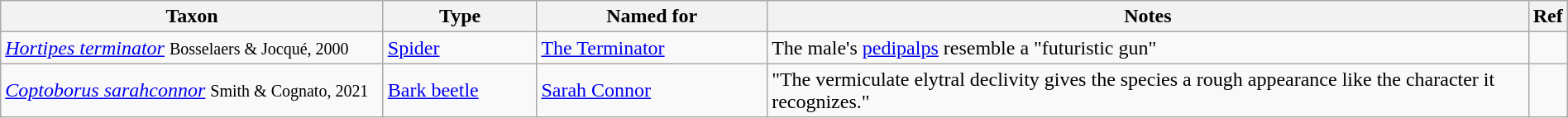<table class="wikitable sortable" width="100%">
<tr>
<th style="width:25%;">Taxon</th>
<th style="width:10%;">Type</th>
<th style="width:15%;">Named for</th>
<th style="width:50%;">Notes</th>
<th class="unsortable">Ref</th>
</tr>
<tr>
<td><a href='#'><em>Hortipes terminator</em></a> <small>Bosselaers & Jocqué, 2000</small></td>
<td><a href='#'>Spider</a></td>
<td><a href='#'>The Terminator</a></td>
<td>The male's <a href='#'>pedipalps</a> resemble a "futuristic gun"</td>
<td></td>
</tr>
<tr>
<td><em><a href='#'>Coptoborus sarahconnor</a></em> <small>Smith & Cognato, 2021</small></td>
<td><a href='#'>Bark beetle</a></td>
<td><a href='#'>Sarah Connor</a></td>
<td>"The vermiculate elytral declivity gives the species a rough appearance like the character it recognizes."</td>
<td></td>
</tr>
</table>
